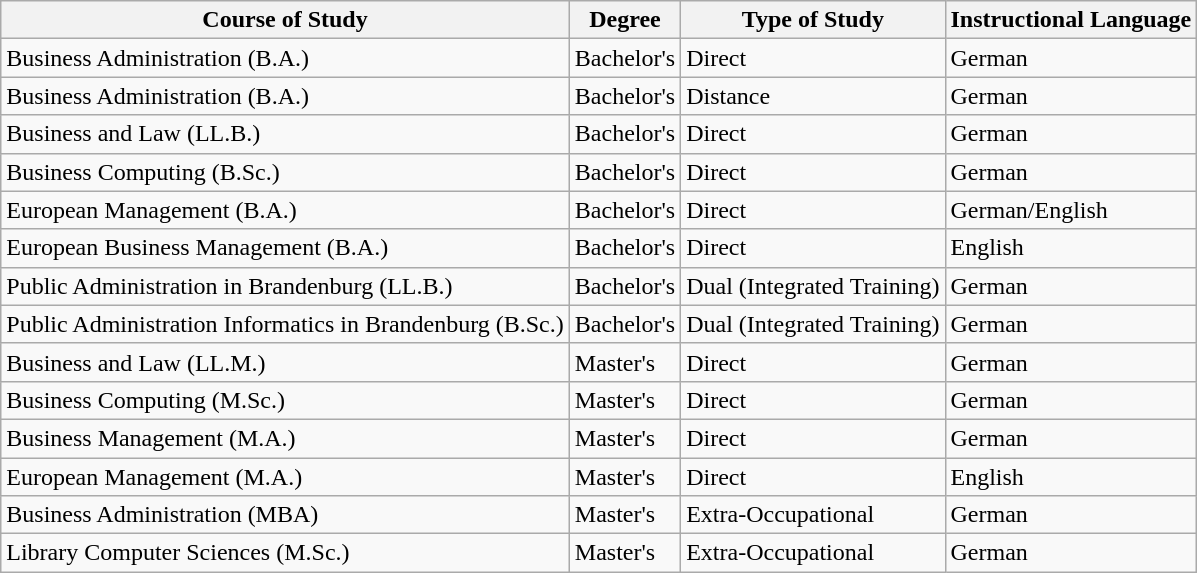<table class="wikitable sortable mw-collapsible">
<tr>
<th>Course of Study</th>
<th>Degree</th>
<th>Type of Study</th>
<th>Instructional Language</th>
</tr>
<tr>
<td>Business Administration (B.A.)</td>
<td>Bachelor's</td>
<td>Direct</td>
<td>German</td>
</tr>
<tr>
<td>Business Administration (B.A.)</td>
<td>Bachelor's</td>
<td>Distance</td>
<td>German</td>
</tr>
<tr>
<td>Business and Law (LL.B.)</td>
<td>Bachelor's</td>
<td>Direct</td>
<td>German</td>
</tr>
<tr>
<td>Business Computing (B.Sc.)</td>
<td>Bachelor's</td>
<td>Direct</td>
<td>German</td>
</tr>
<tr>
<td>European Management (B.A.)</td>
<td>Bachelor's</td>
<td>Direct</td>
<td>German/English</td>
</tr>
<tr>
<td>European Business Management (B.A.)</td>
<td>Bachelor's</td>
<td>Direct</td>
<td>English</td>
</tr>
<tr>
<td>Public Administration in Brandenburg (LL.B.)</td>
<td>Bachelor's</td>
<td>Dual (Integrated Training)</td>
<td>German</td>
</tr>
<tr>
<td>Public Administration Informatics in Brandenburg (B.Sc.)</td>
<td>Bachelor's</td>
<td>Dual (Integrated Training)</td>
<td>German</td>
</tr>
<tr>
<td>Business and Law (LL.M.)</td>
<td>Master's</td>
<td>Direct</td>
<td>German</td>
</tr>
<tr>
<td>Business Computing (M.Sc.)</td>
<td>Master's</td>
<td>Direct</td>
<td>German</td>
</tr>
<tr>
<td>Business Management (M.A.)</td>
<td>Master's</td>
<td>Direct</td>
<td>German</td>
</tr>
<tr>
<td>European Management (M.A.)</td>
<td>Master's</td>
<td>Direct</td>
<td>English</td>
</tr>
<tr>
<td>Business Administration (MBA)</td>
<td>Master's</td>
<td>Extra-Occupational</td>
<td>German</td>
</tr>
<tr>
<td>Library Computer Sciences (M.Sc.)</td>
<td>Master's</td>
<td>Extra-Occupational</td>
<td>German</td>
</tr>
</table>
